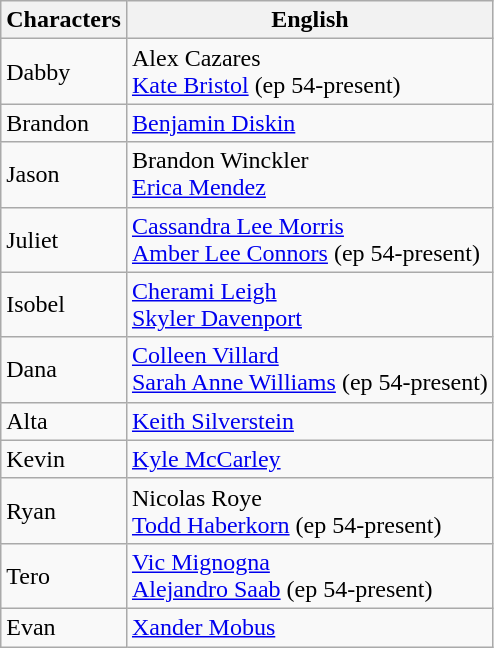<table class="wikitable sortable">
<tr>
<th>Characters</th>
<th>English </th>
</tr>
<tr>
<td>Dabby</td>
<td>Alex Cazares<br><a href='#'>Kate Bristol</a> (ep 54-present)</td>
</tr>
<tr>
<td>Brandon</td>
<td><a href='#'>Benjamin Diskin</a></td>
</tr>
<tr>
<td>Jason</td>
<td>Brandon Winckler<br><a href='#'>Erica Mendez</a></td>
</tr>
<tr>
<td>Juliet</td>
<td><a href='#'>Cassandra Lee Morris</a><br><a href='#'>Amber Lee Connors</a> (ep 54-present)</td>
</tr>
<tr>
<td>Isobel</td>
<td><a href='#'>Cherami Leigh</a><br><a href='#'>Skyler Davenport</a></td>
</tr>
<tr>
<td>Dana</td>
<td><a href='#'>Colleen Villard</a><br><a href='#'>Sarah Anne Williams</a> (ep 54-present)</td>
</tr>
<tr>
<td>Alta</td>
<td><a href='#'>Keith Silverstein</a></td>
</tr>
<tr>
<td>Kevin</td>
<td><a href='#'>Kyle McCarley</a></td>
</tr>
<tr>
<td>Ryan</td>
<td>Nicolas Roye<br><a href='#'>Todd Haberkorn</a> (ep 54-present)</td>
</tr>
<tr>
<td>Tero</td>
<td><a href='#'>Vic Mignogna</a><br><a href='#'>Alejandro Saab</a> (ep 54-present)</td>
</tr>
<tr>
<td>Evan</td>
<td><a href='#'>Xander Mobus</a></td>
</tr>
</table>
